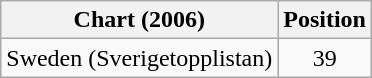<table class="wikitable">
<tr>
<th>Chart (2006)</th>
<th>Position</th>
</tr>
<tr>
<td>Sweden (Sverigetopplistan)</td>
<td style="text-align:center;">39</td>
</tr>
</table>
